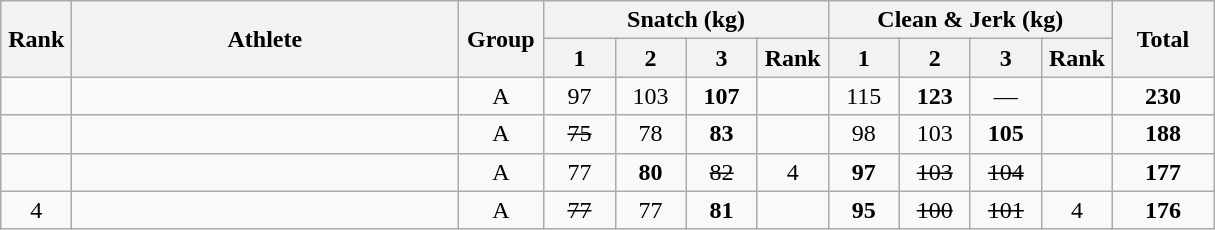<table class = "wikitable" style="text-align:center;">
<tr>
<th rowspan=2 width=40>Rank</th>
<th rowspan=2 width=250>Athlete</th>
<th rowspan=2 width=50>Group</th>
<th colspan=4>Snatch (kg)</th>
<th colspan=4>Clean & Jerk (kg)</th>
<th rowspan=2 width=60>Total</th>
</tr>
<tr>
<th width=40>1</th>
<th width=40>2</th>
<th width=40>3</th>
<th width=40>Rank</th>
<th width=40>1</th>
<th width=40>2</th>
<th width=40>3</th>
<th width=40>Rank</th>
</tr>
<tr>
<td></td>
<td align=left></td>
<td>A</td>
<td>97</td>
<td>103</td>
<td><strong>107</strong></td>
<td></td>
<td>115</td>
<td><strong>123</strong></td>
<td>—</td>
<td></td>
<td><strong>230</strong></td>
</tr>
<tr>
<td></td>
<td align=left></td>
<td>A</td>
<td><s>75</s></td>
<td>78</td>
<td><strong>83</strong></td>
<td></td>
<td>98</td>
<td>103</td>
<td><strong>105</strong></td>
<td></td>
<td><strong>188</strong></td>
</tr>
<tr>
<td></td>
<td align=left></td>
<td>A</td>
<td>77</td>
<td><strong>80</strong></td>
<td><s>82</s></td>
<td>4</td>
<td><strong>97</strong></td>
<td><s>103</s></td>
<td><s>104</s></td>
<td></td>
<td><strong>177</strong></td>
</tr>
<tr>
<td>4</td>
<td align=left></td>
<td>A</td>
<td><s>77</s></td>
<td>77</td>
<td><strong>81</strong></td>
<td></td>
<td><strong>95</strong></td>
<td><s>100</s></td>
<td><s>101</s></td>
<td>4</td>
<td><strong>176</strong></td>
</tr>
</table>
